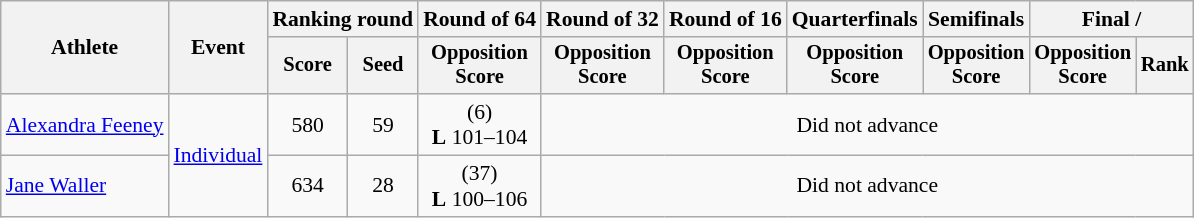<table class="wikitable" style="font-size:90%">
<tr>
<th rowspan="2">Athlete</th>
<th rowspan="2">Event</th>
<th colspan="2">Ranking round</th>
<th>Round of 64</th>
<th>Round of 32</th>
<th>Round of 16</th>
<th>Quarterfinals</th>
<th>Semifinals</th>
<th colspan="2">Final / </th>
</tr>
<tr style="font-size:95%">
<th>Score</th>
<th>Seed</th>
<th>Opposition<br>Score</th>
<th>Opposition<br>Score</th>
<th>Opposition<br>Score</th>
<th>Opposition<br>Score</th>
<th>Opposition<br>Score</th>
<th>Opposition<br>Score</th>
<th>Rank</th>
</tr>
<tr align=center>
<td align=left><a href='#'>Alexandra Feeney</a></td>
<td align=left rowspan=2><a href='#'>Individual</a></td>
<td>580</td>
<td>59</td>
<td> (6)<br><strong>L</strong> 101–104</td>
<td colspan=6>Did not advance</td>
</tr>
<tr align=center>
<td align=left><a href='#'>Jane Waller</a></td>
<td>634</td>
<td>28</td>
<td> (37)<br><strong>L</strong> 100–106</td>
<td colspan=6>Did not advance</td>
</tr>
</table>
